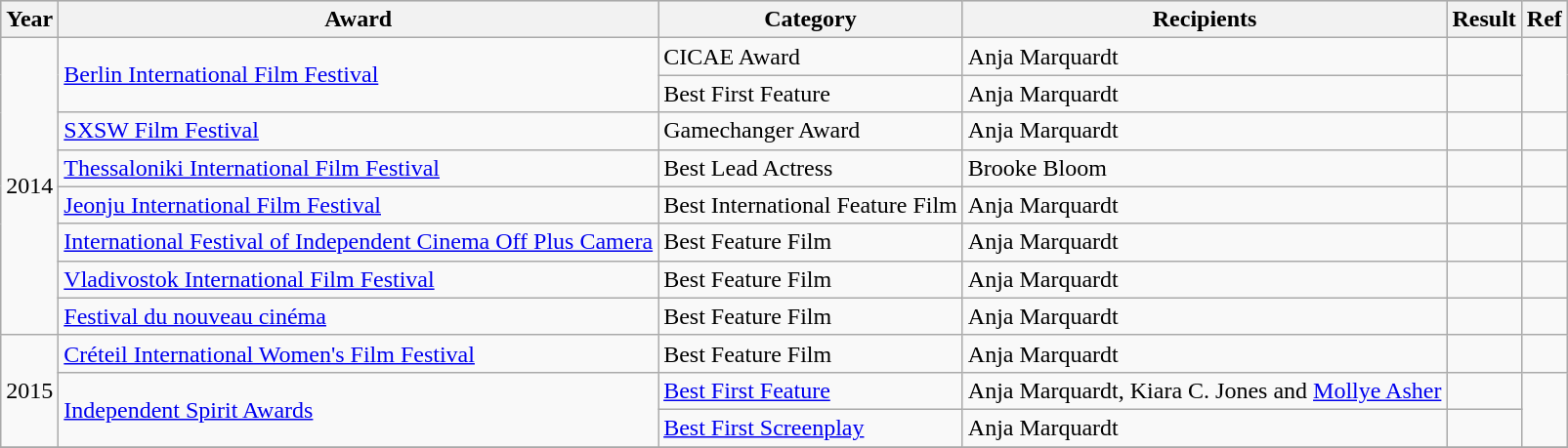<table class="wikitable ">
<tr style="background:#ccc; text-align:center;">
<th>Year</th>
<th>Award</th>
<th>Category</th>
<th>Recipients</th>
<th>Result</th>
<th>Ref</th>
</tr>
<tr>
<td rowspan=8>2014</td>
<td rowspan="2"><a href='#'>Berlin International Film Festival</a></td>
<td>CICAE Award</td>
<td>Anja Marquardt</td>
<td></td>
<td rowspan=2></td>
</tr>
<tr>
<td>Best First Feature</td>
<td>Anja Marquardt</td>
<td></td>
</tr>
<tr>
<td><a href='#'>SXSW Film Festival</a></td>
<td>Gamechanger Award</td>
<td>Anja Marquardt</td>
<td></td>
<td></td>
</tr>
<tr>
<td><a href='#'>Thessaloniki International Film Festival</a></td>
<td>Best Lead Actress</td>
<td>Brooke Bloom</td>
<td></td>
<td></td>
</tr>
<tr>
<td><a href='#'>Jeonju International Film Festival</a></td>
<td>Best International Feature Film</td>
<td>Anja Marquardt</td>
<td></td>
<td></td>
</tr>
<tr>
<td><a href='#'>International Festival of Independent Cinema Off Plus Camera</a></td>
<td>Best Feature Film</td>
<td>Anja Marquardt</td>
<td></td>
<td></td>
</tr>
<tr>
<td><a href='#'>Vladivostok International Film Festival</a></td>
<td>Best Feature Film</td>
<td>Anja Marquardt</td>
<td></td>
<td></td>
</tr>
<tr>
<td><a href='#'>Festival du nouveau cinéma</a></td>
<td>Best Feature Film</td>
<td>Anja Marquardt</td>
<td></td>
<td></td>
</tr>
<tr>
<td rowspan=3>2015</td>
<td><a href='#'>Créteil International Women's Film Festival</a></td>
<td>Best Feature Film</td>
<td>Anja Marquardt</td>
<td></td>
<td></td>
</tr>
<tr>
<td rowspan="2"><a href='#'>Independent Spirit Awards</a></td>
<td><a href='#'>Best First Feature</a></td>
<td>Anja Marquardt, Kiara C. Jones and <a href='#'>Mollye Asher</a></td>
<td></td>
<td rowspan=2></td>
</tr>
<tr>
<td><a href='#'>Best First Screenplay</a></td>
<td>Anja Marquardt</td>
<td></td>
</tr>
<tr>
</tr>
</table>
